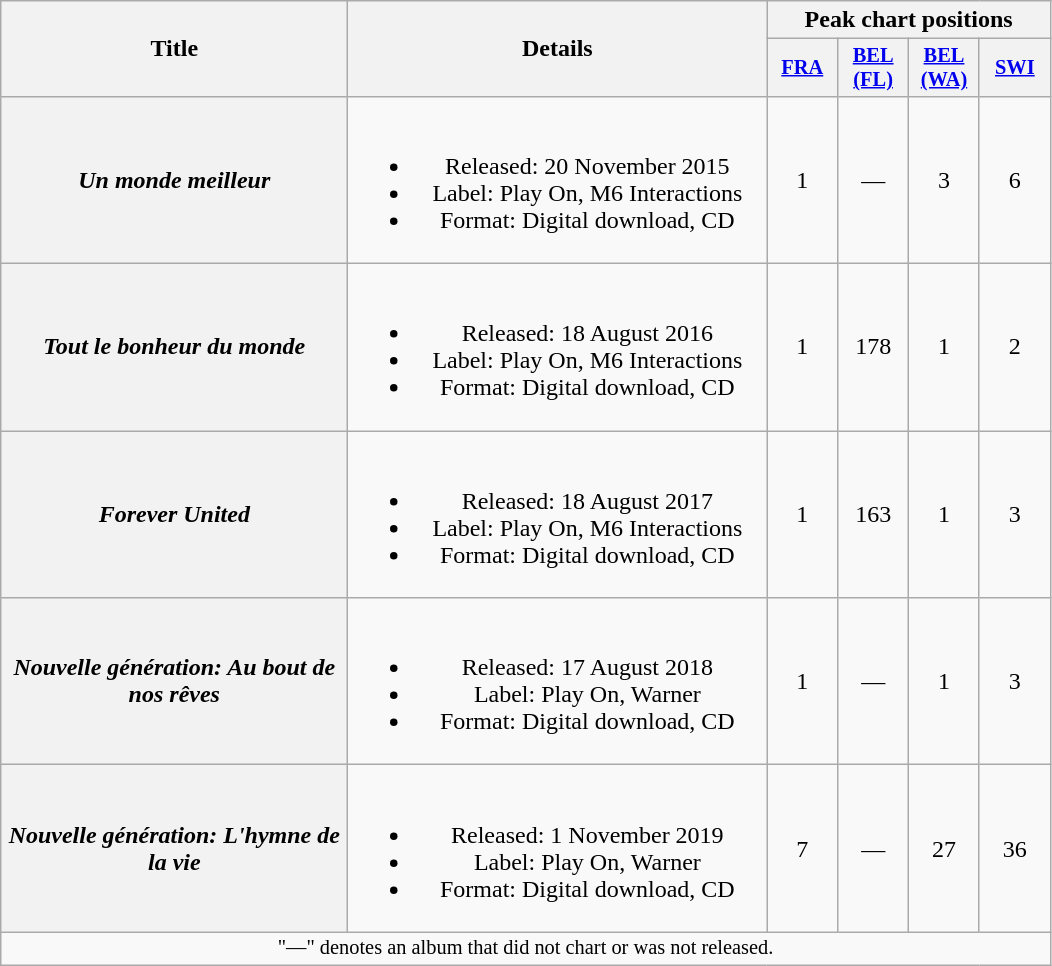<table class="wikitable plainrowheaders" style="text-align:center;">
<tr>
<th scope="col" rowspan="2" style="width:14em;">Title</th>
<th scope="col" rowspan="2" style="width:17em;">Details</th>
<th scope="col" colspan="4">Peak chart positions</th>
</tr>
<tr>
<th scope="col" style="width:3em;font-size:85%;"><a href='#'>FRA</a><br></th>
<th scope="col" style="width:3em;font-size:85%;"><a href='#'>BEL<br>(FL)</a><br></th>
<th scope="col" style="width:3em;font-size:85%;"><a href='#'>BEL<br>(WA)</a><br></th>
<th scope="col" style="width:3em;font-size:85%;"><a href='#'>SWI</a><br></th>
</tr>
<tr>
<th scope="row"><em>Un monde meilleur</em></th>
<td><br><ul><li>Released: 20 November 2015</li><li>Label: Play On, M6 Interactions</li><li>Format: Digital download, CD</li></ul></td>
<td>1</td>
<td>—</td>
<td>3</td>
<td>6</td>
</tr>
<tr>
<th scope="row"><em>Tout le bonheur du monde</em></th>
<td><br><ul><li>Released: 18 August 2016</li><li>Label: Play On, M6 Interactions</li><li>Format: Digital download, CD</li></ul></td>
<td>1</td>
<td>178</td>
<td>1</td>
<td>2</td>
</tr>
<tr>
<th scope="row"><em>Forever United</em></th>
<td><br><ul><li>Released: 18 August 2017</li><li>Label: Play On, M6 Interactions</li><li>Format: Digital download, CD</li></ul></td>
<td>1<br></td>
<td>163</td>
<td>1</td>
<td>3</td>
</tr>
<tr>
<th scope="row"><em>Nouvelle génération: Au bout de nos rêves</em></th>
<td><br><ul><li>Released: 17 August 2018</li><li>Label: Play On, Warner</li><li>Format: Digital download, CD</li></ul></td>
<td>1</td>
<td>—</td>
<td>1</td>
<td>3</td>
</tr>
<tr>
<th scope="row"><em>Nouvelle génération: L'hymne de la vie</em></th>
<td><br><ul><li>Released: 1 November 2019</li><li>Label: Play On, Warner</li><li>Format: Digital download, CD</li></ul></td>
<td>7<br></td>
<td>—</td>
<td>27</td>
<td>36</td>
</tr>
<tr>
<td colspan="20" style="text-align:center; font-size:85%;">"—" denotes an album that did not chart or was not released.</td>
</tr>
</table>
